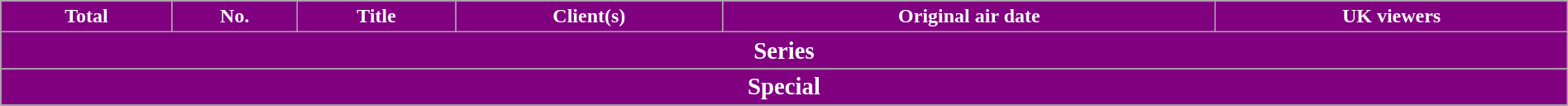<table class="wikitable plainrowheaders" style="width:100%;">
<tr>
<th style="background:#800080; color:white;">Total</th>
<th style="background:#800080; color:white;">No.</th>
<th style="background:#800080; color:white;">Title</th>
<th style="background:#800080; color:white;">Client(s)</th>
<th style="background:#800080; color:white;">Original air date</th>
<th style="background:#800080; color:white;">UK viewers</th>
</tr>
<tr>
<th style="background:#800080; color:white;" colspan="10"><big>Series</big></th>
</tr>
<tr>
</tr>
<tr>
<th style="background:#800080; color:white;" colspan="10"><big>Special</big></th>
</tr>
<tr>
</tr>
</table>
